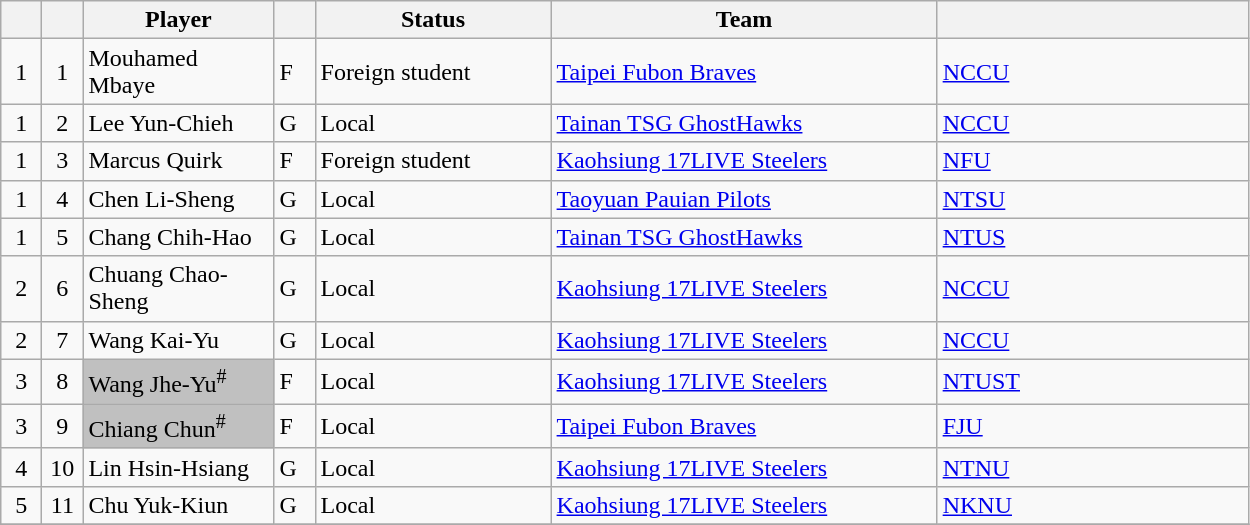<table class="wikitable sortable" style="text-align:left">
<tr>
<th style="width:20px;"></th>
<th style="width:20px;"></th>
<th style="width:120px;">Player</th>
<th style="width:20px;"></th>
<th style="width:150px;">Status</th>
<th style="width:250px;">Team</th>
<th style="width:200px;"></th>
</tr>
<tr>
<td style="text-align:center;">1</td>
<td style="text-align:center;">1</td>
<td>Mouhamed Mbaye</td>
<td>F</td>
<td>Foreign student</td>
<td><a href='#'>Taipei Fubon Braves</a></td>
<td><a href='#'>NCCU</a></td>
</tr>
<tr>
<td style="text-align:center;">1</td>
<td style="text-align:center;">2</td>
<td>Lee Yun-Chieh</td>
<td>G</td>
<td>Local</td>
<td><a href='#'>Tainan TSG GhostHawks</a></td>
<td><a href='#'>NCCU</a></td>
</tr>
<tr>
<td style="text-align:center;">1</td>
<td style="text-align:center;">3</td>
<td>Marcus Quirk</td>
<td>F</td>
<td>Foreign student</td>
<td><a href='#'>Kaohsiung 17LIVE Steelers</a></td>
<td><a href='#'>NFU</a></td>
</tr>
<tr>
<td style="text-align:center;">1</td>
<td style="text-align:center;">4</td>
<td>Chen Li-Sheng</td>
<td>G</td>
<td>Local</td>
<td><a href='#'>Taoyuan Pauian Pilots</a></td>
<td><a href='#'>NTSU</a></td>
</tr>
<tr>
<td style="text-align:center;">1</td>
<td style="text-align:center;">5</td>
<td>Chang Chih-Hao</td>
<td>G</td>
<td>Local</td>
<td><a href='#'>Tainan TSG GhostHawks</a></td>
<td><a href='#'>NTUS</a></td>
</tr>
<tr>
<td style="text-align:center;">2</td>
<td style="text-align:center;">6</td>
<td>Chuang Chao-Sheng</td>
<td>G</td>
<td>Local</td>
<td><a href='#'>Kaohsiung 17LIVE Steelers</a></td>
<td><a href='#'>NCCU</a></td>
</tr>
<tr>
<td style="text-align:center;">2</td>
<td style="text-align:center;">7</td>
<td>Wang Kai-Yu</td>
<td>G</td>
<td>Local</td>
<td><a href='#'>Kaohsiung 17LIVE Steelers</a></td>
<td><a href='#'>NCCU</a></td>
</tr>
<tr>
<td style="text-align:center;">3</td>
<td style="text-align:center;">8</td>
<td bgcolor="#C0C0C0">Wang Jhe-Yu<sup>#</sup></td>
<td>F</td>
<td>Local</td>
<td><a href='#'>Kaohsiung 17LIVE Steelers</a></td>
<td><a href='#'>NTUST</a></td>
</tr>
<tr>
<td style="text-align:center;">3</td>
<td style="text-align:center;">9</td>
<td bgcolor="#C0C0C0">Chiang Chun<sup>#</sup></td>
<td>F</td>
<td>Local</td>
<td><a href='#'>Taipei Fubon Braves</a></td>
<td><a href='#'>FJU</a></td>
</tr>
<tr>
<td style="text-align:center;">4</td>
<td style="text-align:center;">10</td>
<td>Lin Hsin-Hsiang</td>
<td>G</td>
<td>Local</td>
<td><a href='#'>Kaohsiung 17LIVE Steelers</a></td>
<td><a href='#'>NTNU</a></td>
</tr>
<tr>
<td style="text-align:center;">5</td>
<td style="text-align:center;">11</td>
<td>Chu Yuk-Kiun</td>
<td>G</td>
<td>Local</td>
<td><a href='#'>Kaohsiung 17LIVE Steelers</a></td>
<td><a href='#'>NKNU</a></td>
</tr>
<tr>
</tr>
</table>
